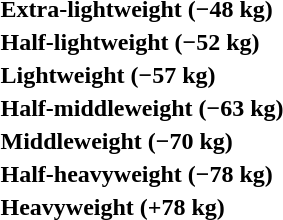<table>
<tr>
<th rowspan=2 style="text-align:left;">Extra-lightweight (−48 kg)</th>
<td rowspan=2></td>
<td rowspan=2></td>
<td></td>
</tr>
<tr>
<td></td>
</tr>
<tr>
<th rowspan=2 style="text-align:left;">Half-lightweight (−52 kg)</th>
<td rowspan=2></td>
<td rowspan=2></td>
<td></td>
</tr>
<tr>
<td></td>
</tr>
<tr>
<th rowspan=2 style="text-align:left;">Lightweight (−57 kg)</th>
<td rowspan=2></td>
<td rowspan=2></td>
<td></td>
</tr>
<tr>
<td></td>
</tr>
<tr>
<th rowspan=2 style="text-align:left;">Half-middleweight (−63 kg)</th>
<td rowspan=2></td>
<td rowspan=2></td>
<td></td>
</tr>
<tr>
<td></td>
</tr>
<tr>
<th rowspan=2 style="text-align:left;">Middleweight (−70 kg)</th>
<td rowspan=2></td>
<td rowspan=2></td>
<td></td>
</tr>
<tr>
<td></td>
</tr>
<tr>
<th rowspan=2 style="text-align:left;">Half-heavyweight (−78 kg)</th>
<td rowspan=2></td>
<td rowspan=2></td>
<td></td>
</tr>
<tr>
<td></td>
</tr>
<tr>
<th rowspan=2 style="text-align:left;">Heavyweight (+78 kg)</th>
<td rowspan=2></td>
<td rowspan=2></td>
<td></td>
</tr>
<tr>
<td></td>
</tr>
</table>
